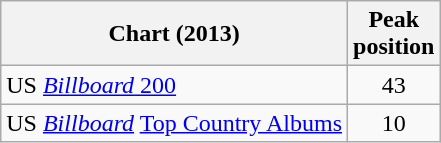<table class="wikitable sortable">
<tr>
<th>Chart (2013)</th>
<th>Peak<br>position</th>
</tr>
<tr>
<td>US <a href='#'><em>Billboard</em> 200</a></td>
<td align="center">43</td>
</tr>
<tr>
<td>US <em><a href='#'>Billboard</a></em> <a href='#'>Top Country Albums</a></td>
<td align="center">10</td>
</tr>
</table>
